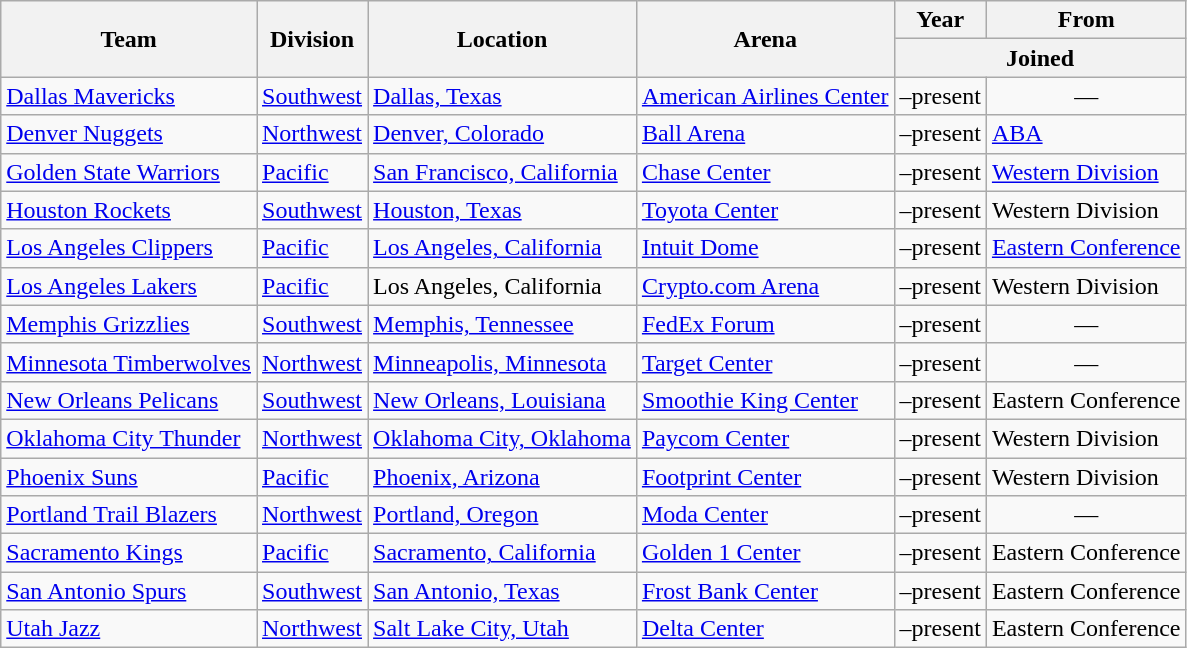<table class="wikitable sortable">
<tr>
<th rowspan="2">Team</th>
<th rowspan="2">Division</th>
<th rowspan="2">Location</th>
<th rowspan="2">Arena</th>
<th>Year</th>
<th>From</th>
</tr>
<tr class="unsortable">
<th colspan="2">Joined</th>
</tr>
<tr>
<td><a href='#'>Dallas Mavericks</a></td>
<td><a href='#'>Southwest</a></td>
<td><a href='#'>Dallas, Texas</a></td>
<td><a href='#'>American Airlines Center</a></td>
<td>–present</td>
<td align="center">—</td>
</tr>
<tr>
<td><a href='#'>Denver Nuggets</a></td>
<td><a href='#'>Northwest</a></td>
<td><a href='#'>Denver, Colorado</a></td>
<td><a href='#'>Ball Arena</a></td>
<td>–present</td>
<td><a href='#'>ABA</a></td>
</tr>
<tr>
<td><a href='#'>Golden State Warriors</a></td>
<td><a href='#'>Pacific</a></td>
<td><a href='#'>San Francisco, California</a></td>
<td><a href='#'>Chase Center</a></td>
<td>–present</td>
<td><a href='#'>Western Division</a></td>
</tr>
<tr>
<td><a href='#'>Houston Rockets</a></td>
<td><a href='#'>Southwest</a></td>
<td><a href='#'>Houston, Texas</a></td>
<td><a href='#'>Toyota Center</a></td>
<td>–present</td>
<td>Western Division</td>
</tr>
<tr>
<td><a href='#'>Los Angeles Clippers</a></td>
<td><a href='#'>Pacific</a></td>
<td><a href='#'>Los Angeles, California</a></td>
<td><a href='#'>Intuit Dome</a></td>
<td>–present</td>
<td><a href='#'>Eastern Conference</a></td>
</tr>
<tr>
<td><a href='#'>Los Angeles Lakers</a></td>
<td><a href='#'>Pacific</a></td>
<td>Los Angeles, California</td>
<td><a href='#'>Crypto.com Arena</a></td>
<td>–present</td>
<td>Western Division</td>
</tr>
<tr>
<td><a href='#'>Memphis Grizzlies</a></td>
<td><a href='#'>Southwest</a></td>
<td><a href='#'>Memphis, Tennessee</a></td>
<td><a href='#'>FedEx Forum</a></td>
<td>–present</td>
<td align="center">—</td>
</tr>
<tr>
<td><a href='#'>Minnesota Timberwolves</a></td>
<td><a href='#'>Northwest</a></td>
<td><a href='#'>Minneapolis, Minnesota</a></td>
<td><a href='#'>Target Center</a></td>
<td>–present</td>
<td align="center">—</td>
</tr>
<tr>
<td><a href='#'>New Orleans Pelicans</a></td>
<td><a href='#'>Southwest</a></td>
<td><a href='#'>New Orleans, Louisiana</a></td>
<td><a href='#'>Smoothie King Center</a></td>
<td>–present</td>
<td>Eastern Conference</td>
</tr>
<tr>
<td><a href='#'>Oklahoma City Thunder</a></td>
<td><a href='#'>Northwest</a></td>
<td><a href='#'>Oklahoma City, Oklahoma</a></td>
<td><a href='#'>Paycom Center</a></td>
<td>–present</td>
<td>Western Division</td>
</tr>
<tr>
<td><a href='#'>Phoenix Suns</a></td>
<td><a href='#'>Pacific</a></td>
<td><a href='#'>Phoenix, Arizona</a></td>
<td><a href='#'>Footprint Center</a></td>
<td>–present</td>
<td>Western Division</td>
</tr>
<tr>
<td><a href='#'>Portland Trail Blazers</a></td>
<td><a href='#'>Northwest</a></td>
<td><a href='#'>Portland, Oregon</a></td>
<td><a href='#'>Moda Center</a></td>
<td>–present</td>
<td align="center">—</td>
</tr>
<tr>
<td><a href='#'>Sacramento Kings</a></td>
<td><a href='#'>Pacific</a></td>
<td><a href='#'>Sacramento, California</a></td>
<td><a href='#'>Golden 1 Center</a></td>
<td>–present</td>
<td>Eastern Conference</td>
</tr>
<tr>
<td><a href='#'>San Antonio Spurs</a></td>
<td><a href='#'>Southwest</a></td>
<td><a href='#'>San Antonio, Texas</a></td>
<td><a href='#'>Frost Bank Center</a></td>
<td>–present</td>
<td>Eastern Conference</td>
</tr>
<tr>
<td><a href='#'>Utah Jazz</a></td>
<td><a href='#'>Northwest</a></td>
<td><a href='#'>Salt Lake City, Utah</a></td>
<td><a href='#'>Delta Center</a></td>
<td>–present</td>
<td>Eastern Conference</td>
</tr>
</table>
